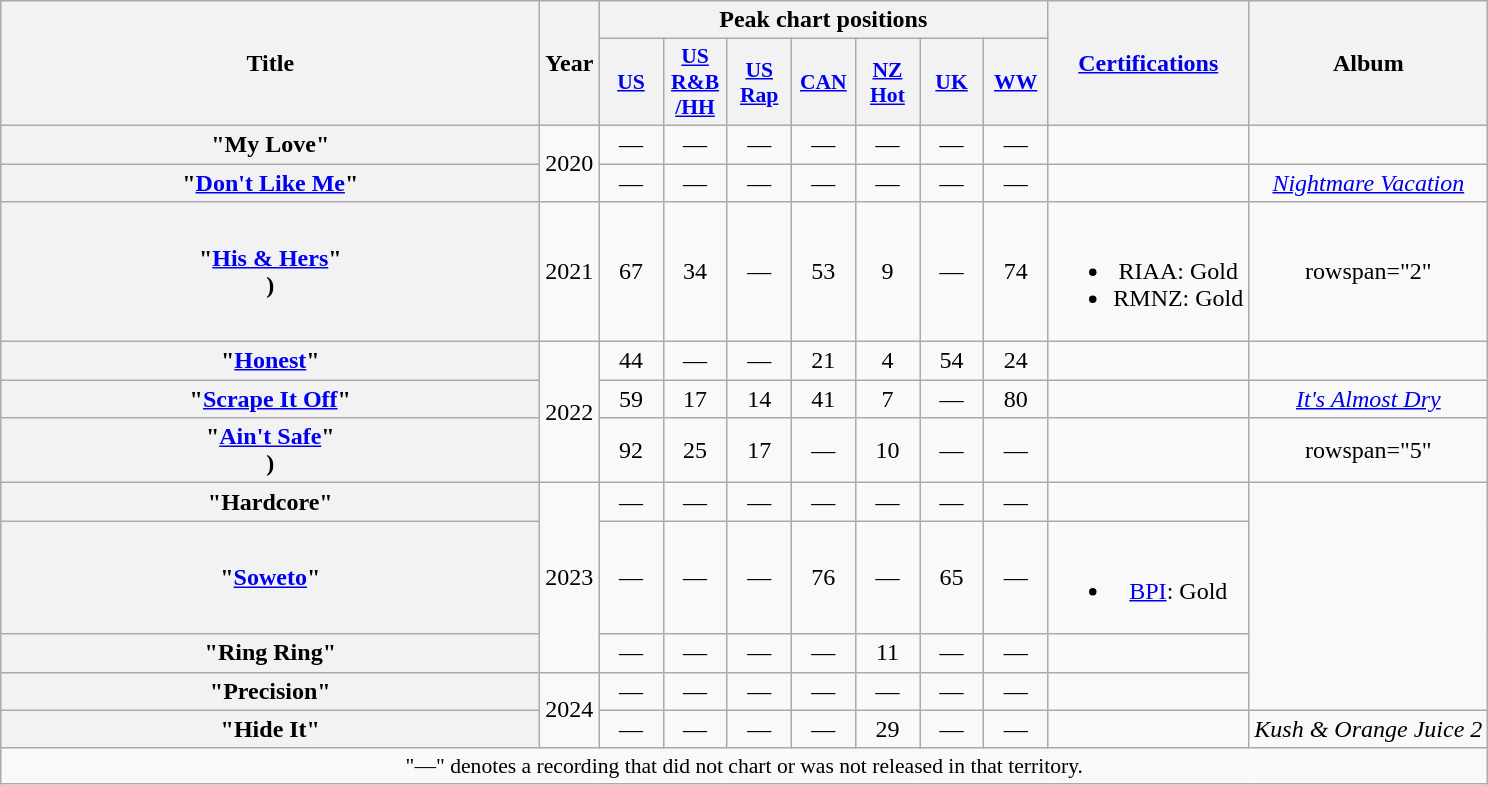<table class="wikitable plainrowheaders" style="text-align:center;">
<tr>
<th scope="col" rowspan="2" style="width:22em;">Title</th>
<th scope="col" rowspan="2">Year</th>
<th scope="col" colspan="7">Peak chart positions</th>
<th scope="col" rowspan="2"><a href='#'>Certifications</a></th>
<th scope="col" rowspan="2">Album</th>
</tr>
<tr>
<th scope="col" style="width:2.5em;font-size:90%;"><a href='#'>US</a><br></th>
<th scope="col" style="width:2.5em;font-size:90%;"><a href='#'>US<br>R&B<br>/HH</a><br></th>
<th scope="col" style="width:2.5em;font-size:90%;"><a href='#'>US<br>Rap</a><br></th>
<th scope="col" style="width:2.5em;font-size:90%;"><a href='#'>CAN</a><br></th>
<th scope="col" style="width:2.5em;font-size:90%;"><a href='#'>NZ<br> Hot</a><br></th>
<th scope="col" style="width:2.5em;font-size:90%;"><a href='#'>UK</a><br></th>
<th scope="col" style="width:2.5em;font-size:90%;"><a href='#'>WW</a><br></th>
</tr>
<tr>
<th scope="row">"My Love"<br></th>
<td rowspan="2">2020</td>
<td>—</td>
<td>—</td>
<td>—</td>
<td>—</td>
<td>—</td>
<td>—</td>
<td>—</td>
<td></td>
<td></td>
</tr>
<tr>
<th scope="row">"<a href='#'>Don't Like Me</a>"<br></th>
<td>—</td>
<td>—</td>
<td>—</td>
<td>—</td>
<td>—</td>
<td>—</td>
<td>—</td>
<td></td>
<td><em><a href='#'>Nightmare Vacation</a></em></td>
</tr>
<tr>
<th scope="row">"<a href='#'>His & Hers</a>"<br>)</th>
<td>2021</td>
<td>67</td>
<td>34</td>
<td>—</td>
<td>53</td>
<td>9</td>
<td>—</td>
<td>74</td>
<td><br><ul><li>RIAA: Gold</li><li>RMNZ: Gold</li></ul></td>
<td>rowspan="2" </td>
</tr>
<tr>
<th scope="row">"<a href='#'>Honest</a>"<br></th>
<td rowspan="3">2022</td>
<td>44</td>
<td>—</td>
<td>—</td>
<td>21</td>
<td>4</td>
<td>54</td>
<td>24</td>
<td></td>
</tr>
<tr>
<th scope="row">"<a href='#'>Scrape It Off</a>"<br></th>
<td>59</td>
<td>17</td>
<td>14</td>
<td>41</td>
<td>7</td>
<td>—</td>
<td>80</td>
<td></td>
<td><em><a href='#'>It's Almost Dry</a></em></td>
</tr>
<tr>
<th scope="row">"<a href='#'>Ain't Safe</a>"<br>)</th>
<td>92</td>
<td>25</td>
<td>17</td>
<td>—</td>
<td>10</td>
<td>—</td>
<td>—</td>
<td></td>
<td>rowspan="5" </td>
</tr>
<tr>
<th scope="row">"Hardcore"<br></th>
<td rowspan="3">2023</td>
<td>—</td>
<td>—</td>
<td>—</td>
<td>—</td>
<td>—</td>
<td>—</td>
<td>—</td>
<td></td>
</tr>
<tr>
<th scope="row">"<a href='#'>Soweto</a>"<br></th>
<td>—</td>
<td>—</td>
<td>—</td>
<td>76</td>
<td>—</td>
<td>65</td>
<td>—</td>
<td><br><ul><li><a href='#'>BPI</a>: Gold</li></ul></td>
</tr>
<tr>
<th scope="row">"Ring Ring"<br></th>
<td>—</td>
<td>—</td>
<td>—</td>
<td>—</td>
<td>11</td>
<td>—</td>
<td>—</td>
<td></td>
</tr>
<tr>
<th scope="row">"Precision"<br></th>
<td rowspan="2">2024</td>
<td>—</td>
<td>—</td>
<td>—</td>
<td>—</td>
<td>—</td>
<td>—</td>
<td>—</td>
<td></td>
</tr>
<tr>
<th scope="row">"Hide It"<br></th>
<td>—</td>
<td>—</td>
<td>—</td>
<td>—</td>
<td>29</td>
<td>—</td>
<td>—</td>
<td></td>
<td><em>Kush & Orange Juice 2</em></td>
</tr>
<tr>
<td colspan="11" style="font-size:90%">"—" denotes a recording that did not chart or was not released in that territory.</td>
</tr>
</table>
